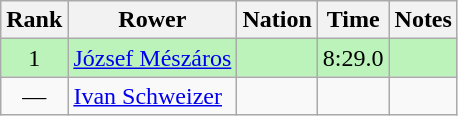<table class="wikitable sortable" style="text-align:center">
<tr>
<th>Rank</th>
<th>Rower</th>
<th>Nation</th>
<th>Time</th>
<th>Notes</th>
</tr>
<tr bgcolor=bbf3bb>
<td>1</td>
<td align=left><a href='#'>József Mészáros</a></td>
<td align=left></td>
<td>8:29.0</td>
<td></td>
</tr>
<tr>
<td data-sort-value=2>—</td>
<td align=left><a href='#'>Ivan Schweizer</a></td>
<td align=left></td>
<td data-sort-value=9:99.9></td>
<td></td>
</tr>
</table>
